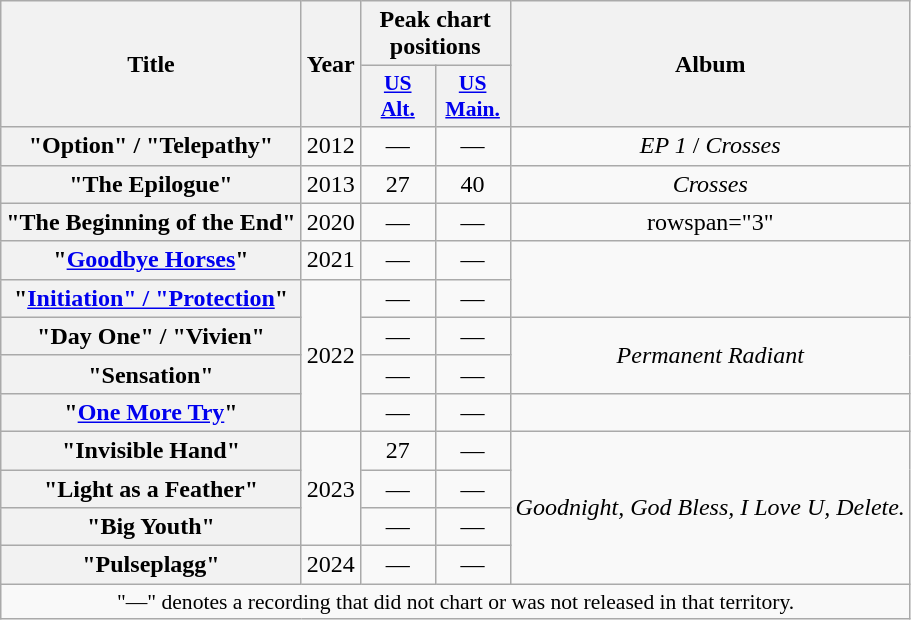<table class="wikitable plainrowheaders" style="text-align:center;" border="1">
<tr>
<th scope="col" rowspan="2">Title</th>
<th scope="col" rowspan="2">Year</th>
<th scope="col" colspan="2">Peak chart positions</th>
<th scope="col" rowspan="2">Album</th>
</tr>
<tr>
<th scope="col" style="width:3em;font-size:90%;"><a href='#'>US<br>Alt.</a><br></th>
<th scope="col" style="width:3em;font-size:90%;"><a href='#'>US<br>Main.</a></th>
</tr>
<tr>
<th scope="row">"Option" / "Telepathy"</th>
<td>2012</td>
<td>—</td>
<td>—</td>
<td><em>EP 1</em> / <em>Crosses</em></td>
</tr>
<tr>
<th scope="row">"The Epilogue"</th>
<td>2013</td>
<td>27</td>
<td>40</td>
<td><em>Crosses</em></td>
</tr>
<tr>
<th scope="row">"The Beginning of the End" </th>
<td>2020</td>
<td>—</td>
<td>—</td>
<td>rowspan="3" </td>
</tr>
<tr>
<th scope="row">"<a href='#'>Goodbye Horses</a>" </th>
<td>2021</td>
<td>—</td>
<td>—</td>
</tr>
<tr>
<th scope="row">"<a href='#'>Initiation" / "Protection</a>"</th>
<td rowspan="4">2022</td>
<td>—</td>
<td>—</td>
</tr>
<tr>
<th scope="row">"Day One" / "Vivien"</th>
<td>—</td>
<td>—</td>
<td rowspan="2"><em>Permanent Radiant</em></td>
</tr>
<tr>
<th scope="row">"Sensation"</th>
<td>—</td>
<td>—</td>
</tr>
<tr>
<th scope="row">"<a href='#'>One More Try</a>" </th>
<td>—</td>
<td>—</td>
<td></td>
</tr>
<tr>
<th scope="row">"Invisible Hand"</th>
<td rowspan="3">2023</td>
<td>27</td>
<td>—</td>
<td rowspan="4"><em>Goodnight, God Bless, I Love U, Delete.</em></td>
</tr>
<tr>
<th scope="row">"Light as a Feather"</th>
<td>—</td>
<td>—</td>
</tr>
<tr>
<th scope="row">"Big Youth" </th>
<td>—</td>
<td>—</td>
</tr>
<tr>
<th scope="row">"Pulseplagg"</th>
<td>2024</td>
<td>—</td>
<td>—</td>
</tr>
<tr>
<td colspan="5" style="font-size:90%">"—" denotes a recording that did not chart or was not released in that territory.</td>
</tr>
</table>
